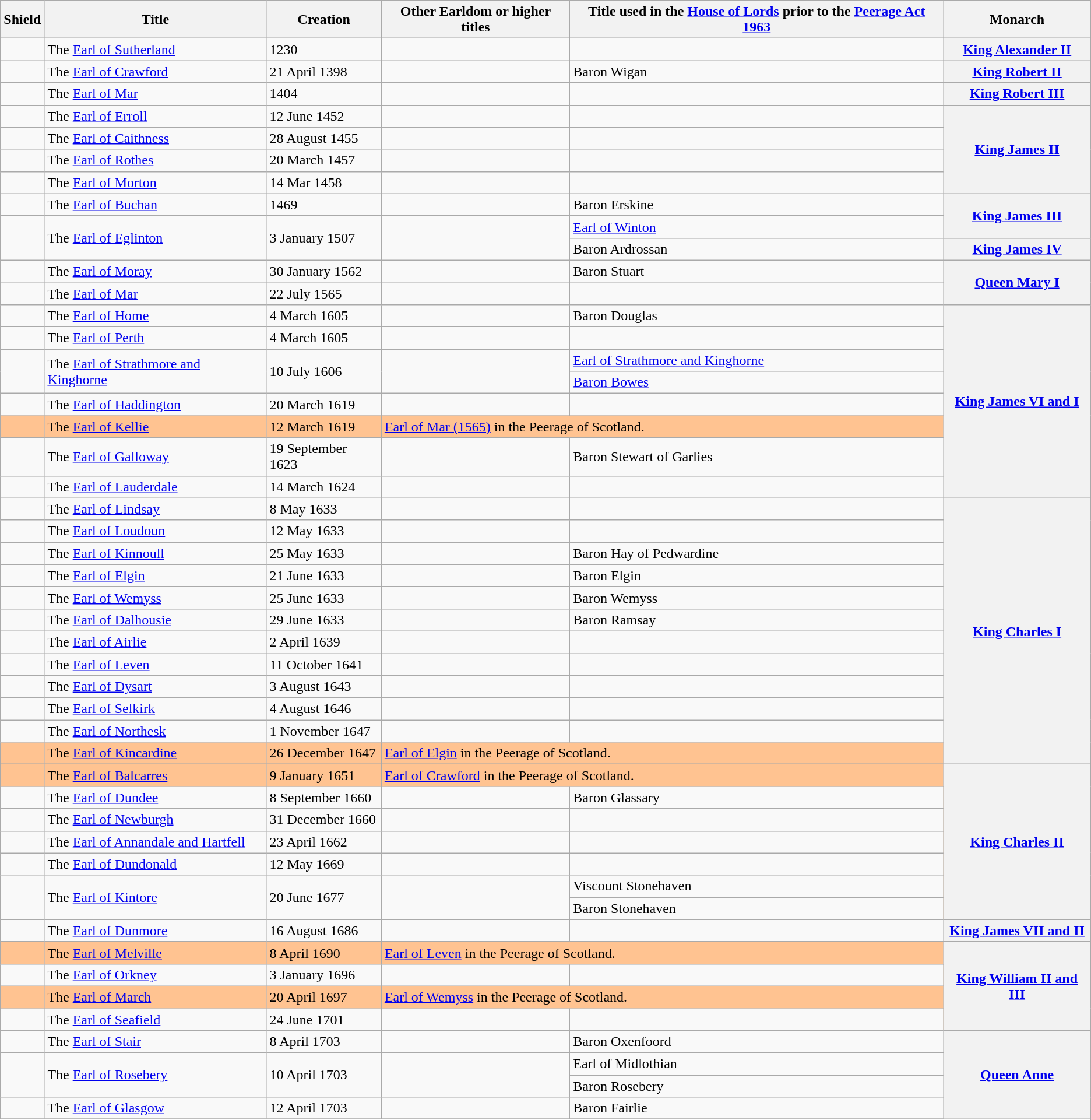<table class="wikitable sortable">
<tr>
<th>Shield</th>
<th>Title</th>
<th>Creation</th>
<th>Other Earldom or higher titles</th>
<th>Title used in the <a href='#'>House of Lords</a> prior to the <a href='#'>Peerage Act 1963</a></th>
<th>Monarch</th>
</tr>
<tr>
<td align=center><br></td>
<td>The <a href='#'>Earl of Sutherland</a></td>
<td>1230</td>
<td></td>
<td></td>
<th><a href='#'>King Alexander II</a></th>
</tr>
<tr>
<td align=center><br></td>
<td>The <a href='#'>Earl of Crawford</a></td>
<td>21 April 1398</td>
<td></td>
<td> Baron Wigan</td>
<th><a href='#'>King Robert II</a></th>
</tr>
<tr>
<td align=center><br></td>
<td>The <a href='#'>Earl of Mar</a></td>
<td>1404</td>
<td></td>
<td></td>
<th><a href='#'>King Robert III</a></th>
</tr>
<tr>
<td align=center><br></td>
<td>The <a href='#'>Earl of Erroll</a></td>
<td>12 June 1452</td>
<td></td>
<td></td>
<th rowspan=4><a href='#'>King James II</a></th>
</tr>
<tr>
<td align=center><br></td>
<td>The <a href='#'>Earl of Caithness</a></td>
<td>28 August 1455</td>
<td></td>
<td></td>
</tr>
<tr>
<td align=center><br></td>
<td>The <a href='#'>Earl of Rothes</a></td>
<td>20 March 1457</td>
<td></td>
<td></td>
</tr>
<tr>
<td align=center><br></td>
<td>The <a href='#'>Earl of Morton</a></td>
<td>14 Mar 1458</td>
<td></td>
<td></td>
</tr>
<tr>
<td align=center><br></td>
<td>The <a href='#'>Earl of Buchan</a></td>
<td>1469</td>
<td></td>
<td> Baron Erskine</td>
<th rowspan=2><a href='#'>King James III</a></th>
</tr>
<tr>
<td rowspan=2 align=center><br></td>
<td rowspan=2>The <a href='#'>Earl of Eglinton</a></td>
<td rowspan=2>3 January 1507</td>
<td rowspan=2></td>
<td> <a href='#'>Earl of Winton</a></td>
</tr>
<tr>
<td> Baron Ardrossan</td>
<th><a href='#'>King James IV</a></th>
</tr>
<tr>
<td align=center><br></td>
<td>The <a href='#'>Earl of Moray</a></td>
<td>30 January 1562</td>
<td></td>
<td> Baron Stuart</td>
<th rowspan=2><a href='#'>Queen Mary I</a></th>
</tr>
<tr>
<td align=center><br></td>
<td>The <a href='#'>Earl of Mar</a></td>
<td>22 July 1565</td>
<td></td>
<td></td>
</tr>
<tr>
<td align=center><br></td>
<td>The <a href='#'>Earl of Home</a></td>
<td>4 March 1605</td>
<td></td>
<td> Baron Douglas</td>
<th rowspan=8><a href='#'>King James VI and I</a></th>
</tr>
<tr>
<td align=center><br></td>
<td>The <a href='#'>Earl of Perth</a></td>
<td>4 March 1605</td>
<td></td>
<td></td>
</tr>
<tr>
<td rowspan=2 align=center><br></td>
<td rowspan=2>The <a href='#'>Earl of Strathmore and Kinghorne</a></td>
<td rowspan=2>10 July 1606</td>
<td rowspan=2></td>
<td> <a href='#'>Earl of Strathmore and Kinghorne</a></td>
</tr>
<tr>
<td> <a href='#'>Baron Bowes</a></td>
</tr>
<tr>
<td align=center><br></td>
<td>The <a href='#'>Earl of Haddington</a></td>
<td>20 March 1619</td>
<td></td>
<td></td>
</tr>
<tr style="background:#ffc391;">
<td align=center><br></td>
<td>The <a href='#'>Earl of Kellie</a></td>
<td>12 March 1619</td>
<td colspan=2><a href='#'>Earl of Mar (1565)</a> in the Peerage of Scotland.</td>
</tr>
<tr>
<td align=center><br></td>
<td>The <a href='#'>Earl of Galloway</a></td>
<td>19 September 1623</td>
<td></td>
<td> Baron Stewart of Garlies</td>
</tr>
<tr>
<td align=center><br></td>
<td>The <a href='#'>Earl of Lauderdale</a></td>
<td>14 March 1624</td>
<td></td>
<td></td>
</tr>
<tr>
<td align=center><br></td>
<td>The <a href='#'>Earl of Lindsay</a></td>
<td>8 May 1633</td>
<td></td>
<td></td>
<th rowspan=12><a href='#'>King Charles I</a></th>
</tr>
<tr>
<td align=center><br></td>
<td>The <a href='#'>Earl of Loudoun</a></td>
<td>12 May 1633</td>
<td></td>
<td></td>
</tr>
<tr>
<td align=center><br></td>
<td>The <a href='#'>Earl of Kinnoull</a></td>
<td>25 May 1633</td>
<td></td>
<td> Baron Hay of Pedwardine</td>
</tr>
<tr>
<td align=center><br></td>
<td>The <a href='#'>Earl of Elgin</a></td>
<td>21 June 1633</td>
<td></td>
<td> Baron Elgin</td>
</tr>
<tr>
<td align=center><br></td>
<td>The <a href='#'>Earl of Wemyss</a></td>
<td>25 June 1633</td>
<td></td>
<td> Baron Wemyss</td>
</tr>
<tr>
<td align=center><br></td>
<td>The <a href='#'>Earl of Dalhousie</a></td>
<td>29 June 1633</td>
<td></td>
<td> Baron Ramsay</td>
</tr>
<tr>
<td align=center><br></td>
<td>The <a href='#'>Earl of Airlie</a></td>
<td>2 April 1639</td>
<td></td>
<td></td>
</tr>
<tr>
<td align=center><br></td>
<td>The <a href='#'>Earl of Leven</a></td>
<td>11 October 1641</td>
<td></td>
<td></td>
</tr>
<tr>
<td align=center><br></td>
<td>The <a href='#'>Earl of Dysart</a></td>
<td>3 August 1643</td>
<td></td>
<td></td>
</tr>
<tr>
<td align=center><br></td>
<td>The <a href='#'>Earl of Selkirk</a></td>
<td>4 August 1646</td>
<td></td>
<td></td>
</tr>
<tr>
<td align=center><br></td>
<td>The <a href='#'>Earl of Northesk</a></td>
<td>1 November 1647</td>
<td></td>
<td></td>
</tr>
<tr style="background:#ffc391;">
<td align=center><br></td>
<td>The <a href='#'>Earl of Kincardine</a></td>
<td>26 December 1647</td>
<td colspan=2><a href='#'>Earl of Elgin</a> in the Peerage of Scotland.</td>
</tr>
<tr style="background:#ffc391;">
<td align=center><br></td>
<td>The <a href='#'>Earl of Balcarres</a></td>
<td>9 January 1651</td>
<td colspan=2><a href='#'>Earl of Crawford</a> in the Peerage of Scotland.</td>
<th rowspan=7><a href='#'>King Charles II</a></th>
</tr>
<tr>
<td align=center><br></td>
<td>The <a href='#'>Earl of Dundee</a></td>
<td>8 September 1660</td>
<td></td>
<td> Baron Glassary</td>
</tr>
<tr>
<td align=center><br></td>
<td>The <a href='#'>Earl of Newburgh</a></td>
<td>31 December 1660</td>
<td></td>
<td></td>
</tr>
<tr>
<td align=center><br></td>
<td>The <a href='#'>Earl of Annandale and Hartfell</a></td>
<td>23 April 1662</td>
<td></td>
<td></td>
</tr>
<tr>
<td align=center><br></td>
<td>The <a href='#'>Earl of Dundonald</a></td>
<td>12 May 1669</td>
<td></td>
<td></td>
</tr>
<tr>
<td rowspan=2 align=center><br></td>
<td rowspan=2>The <a href='#'>Earl of Kintore</a></td>
<td rowspan=2>20 June 1677</td>
<td rowspan=2></td>
<td> Viscount Stonehaven</td>
</tr>
<tr>
<td> Baron Stonehaven</td>
</tr>
<tr>
<td align=center><br></td>
<td>The <a href='#'>Earl of Dunmore</a></td>
<td>16 August 1686</td>
<td></td>
<td></td>
<th><a href='#'>King James VII and II</a></th>
</tr>
<tr style="background:#ffc391;">
<td align=center><br></td>
<td>The <a href='#'>Earl of Melville</a></td>
<td>8 April 1690</td>
<td colspan=2><a href='#'>Earl of Leven</a> in the Peerage of Scotland.</td>
<th rowspan=4><a href='#'>King William II and III</a></th>
</tr>
<tr>
<td align=center><br></td>
<td>The <a href='#'>Earl of Orkney</a></td>
<td>3 January 1696</td>
<td></td>
<td></td>
</tr>
<tr style="background:#ffc391;">
<td align=center><br></td>
<td>The <a href='#'>Earl of March</a></td>
<td>20 April 1697</td>
<td colspan=2><a href='#'>Earl of Wemyss</a> in the Peerage of Scotland.</td>
</tr>
<tr>
<td align=center><br></td>
<td>The <a href='#'>Earl of Seafield</a></td>
<td>24 June 1701</td>
<td></td>
<td></td>
</tr>
<tr>
<td align=center><br></td>
<td>The <a href='#'>Earl of Stair</a></td>
<td>8 April 1703</td>
<td></td>
<td> Baron Oxenfoord</td>
<th rowspan=6><a href='#'>Queen Anne</a></th>
</tr>
<tr>
<td rowspan=2 align=center><br></td>
<td rowspan=2>The <a href='#'>Earl of Rosebery</a></td>
<td rowspan=2>10 April 1703</td>
<td rowspan=2></td>
<td> Earl of Midlothian</td>
</tr>
<tr>
<td> Baron Rosebery</td>
</tr>
<tr>
<td align=center><br></td>
<td>The <a href='#'>Earl of Glasgow</a></td>
<td>12 April 1703</td>
<td></td>
<td> Baron Fairlie</td>
</tr>
<tr>
</tr>
</table>
